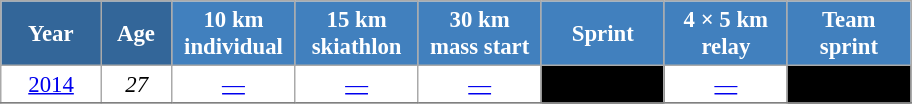<table class="wikitable" style="font-size:95%; text-align:center; border:grey solid 1px; border-collapse:collapse; background:#ffffff;">
<tr>
<th style="background-color:#369; color:white; width:60px;"> Year </th>
<th style="background-color:#369; color:white; width:40px;"> Age </th>
<th style="background-color:#4180be; color:white; width:75px;"> 10 km <br> individual </th>
<th style="background-color:#4180be; color:white; width:75px;"> 15 km <br> skiathlon </th>
<th style="background-color:#4180be; color:white; width:75px;"> 30 km <br> mass start </th>
<th style="background-color:#4180be; color:white; width:75px;"> Sprint </th>
<th style="background-color:#4180be; color:white; width:75px;"> 4 × 5 km <br> relay </th>
<th style="background-color:#4180be; color:white; width:75px;"> Team <br> sprint </th>
</tr>
<tr>
<td><a href='#'>2014</a></td>
<td><em>27</em></td>
<td><a href='#'>—</a></td>
<td><a href='#'>—</a></td>
<td><a href='#'>—</a></td>
<td style="background:#000; color:#fff;"><a href='#'><span></span></a></td>
<td><a href='#'>—</a></td>
<td style="background:#000; color:#fff;"><a href='#'><span></span></a></td>
</tr>
<tr>
</tr>
</table>
